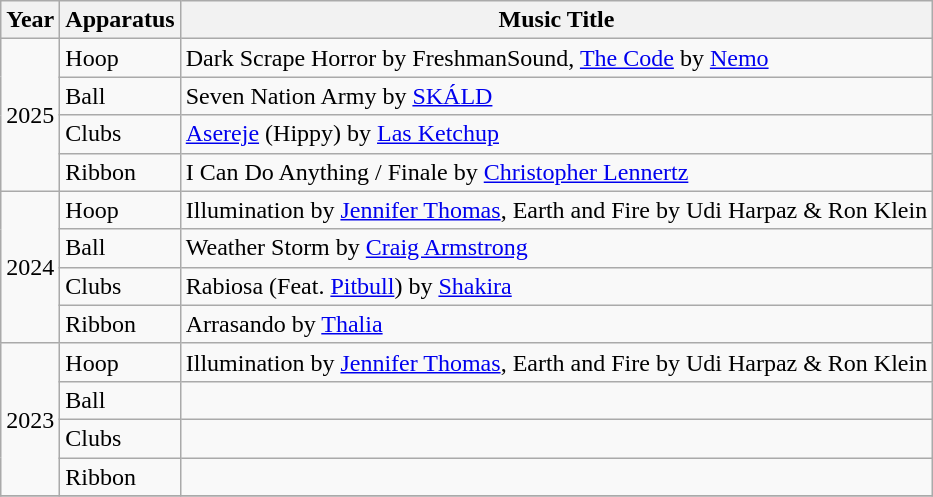<table class="wikitable">
<tr>
<th>Year</th>
<th>Apparatus</th>
<th>Music Title</th>
</tr>
<tr>
<td rowspan="4">2025</td>
<td>Hoop</td>
<td>Dark Scrape Horror by FreshmanSound, <a href='#'>The Code</a> by <a href='#'>Nemo</a></td>
</tr>
<tr>
<td>Ball</td>
<td>Seven Nation Army by <a href='#'>SKÁLD</a></td>
</tr>
<tr>
<td>Clubs</td>
<td><a href='#'>Asereje</a> (Hippy) by <a href='#'>Las Ketchup</a></td>
</tr>
<tr>
<td>Ribbon</td>
<td>I Can Do Anything / Finale by <a href='#'>Christopher Lennertz</a></td>
</tr>
<tr>
<td rowspan="4">2024</td>
<td>Hoop</td>
<td>Illumination by <a href='#'>Jennifer Thomas</a>, Earth and Fire by Udi Harpaz & Ron Klein</td>
</tr>
<tr>
<td>Ball</td>
<td>Weather Storm by <a href='#'>Craig Armstrong</a></td>
</tr>
<tr>
<td>Clubs</td>
<td>Rabiosa (Feat. <a href='#'>Pitbull</a>) by <a href='#'>Shakira</a></td>
</tr>
<tr>
<td>Ribbon</td>
<td>Arrasando by <a href='#'>Thalia</a></td>
</tr>
<tr>
<td rowspan="4">2023</td>
<td>Hoop</td>
<td>Illumination by <a href='#'>Jennifer Thomas</a>, Earth and Fire by Udi Harpaz & Ron Klein</td>
</tr>
<tr>
<td>Ball</td>
<td></td>
</tr>
<tr>
<td>Clubs</td>
<td></td>
</tr>
<tr>
<td>Ribbon</td>
<td></td>
</tr>
<tr>
</tr>
</table>
